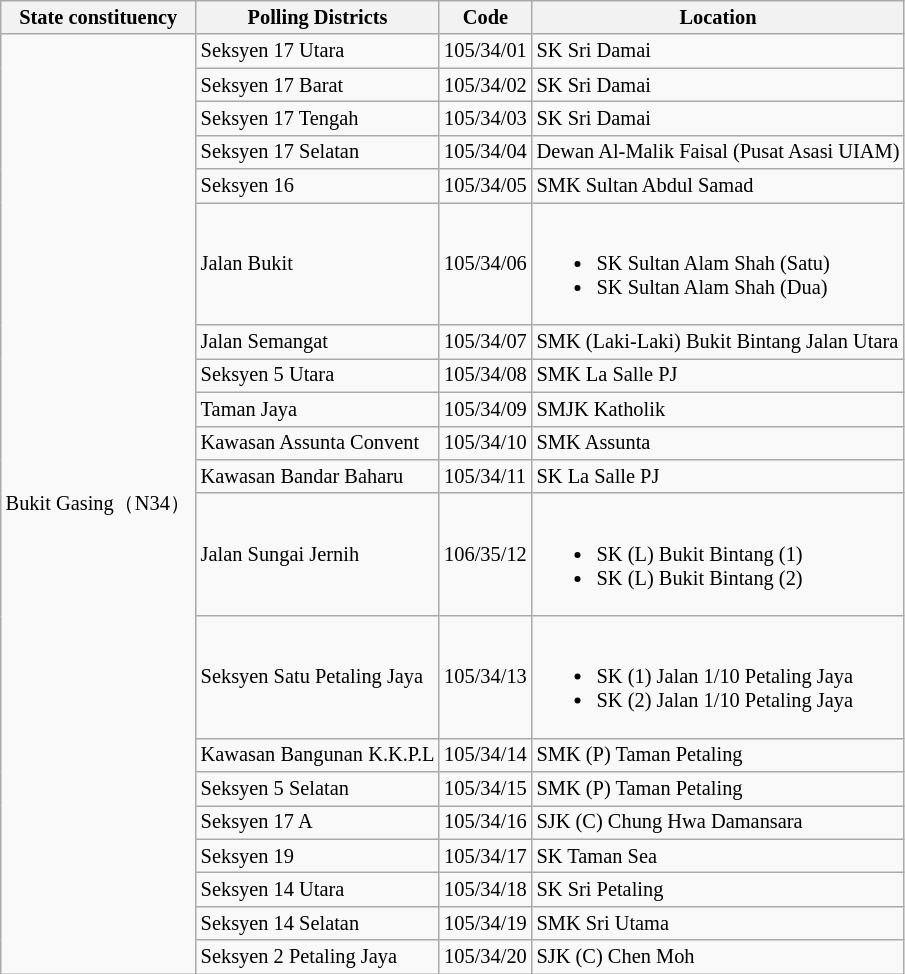<table class="wikitable sortable mw-collapsible" style="white-space:nowrap;font-size:85%">
<tr>
<th>State constituency</th>
<th>Polling Districts</th>
<th>Code</th>
<th>Location</th>
</tr>
<tr>
<td rowspan="20">Bukit Gasing（N34）</td>
<td>Seksyen 17 Utara</td>
<td>105/34/01</td>
<td>SK Sri Damai</td>
</tr>
<tr>
<td>Seksyen 17 Barat</td>
<td>105/34/02</td>
<td>SK Sri Damai</td>
</tr>
<tr>
<td>Seksyen 17 Tengah</td>
<td>105/34/03</td>
<td>SK Sri Damai</td>
</tr>
<tr>
<td>Seksyen 17 Selatan</td>
<td>105/34/04</td>
<td>Dewan Al-Malik Faisal (Pusat Asasi UIAM)</td>
</tr>
<tr>
<td>Seksyen 16</td>
<td>105/34/05</td>
<td>SMK Sultan Abdul Samad</td>
</tr>
<tr>
<td>Jalan Bukit</td>
<td>105/34/06</td>
<td><br><ul><li>SK Sultan Alam Shah (Satu)</li><li>SK Sultan Alam Shah (Dua)</li></ul></td>
</tr>
<tr>
<td>Jalan Semangat</td>
<td>105/34/07</td>
<td>SMK (Laki-Laki) Bukit Bintang Jalan Utara</td>
</tr>
<tr>
<td>Seksyen 5 Utara</td>
<td>105/34/08</td>
<td>SMK La Salle PJ</td>
</tr>
<tr>
<td>Taman Jaya</td>
<td>105/34/09</td>
<td>SMJK Katholik</td>
</tr>
<tr>
<td>Kawasan Assunta Convent</td>
<td>105/34/10</td>
<td>SMK Assunta</td>
</tr>
<tr>
<td>Kawasan Bandar Baharu</td>
<td>105/34/11</td>
<td>SK La Salle PJ</td>
</tr>
<tr>
<td>Jalan Sungai Jernih</td>
<td>106/35/12</td>
<td><br><ul><li>SK (L) Bukit Bintang (1)</li><li>SK (L) Bukit Bintang (2)</li></ul></td>
</tr>
<tr>
<td>Seksyen Satu Petaling Jaya</td>
<td>105/34/13</td>
<td><br><ul><li>SK (1) Jalan 1/10 Petaling Jaya</li><li>SK (2) Jalan 1/10 Petaling Jaya</li></ul></td>
</tr>
<tr>
<td>Kawasan Bangunan K.K.P.L</td>
<td>105/34/14</td>
<td>SMK (P) Taman Petaling</td>
</tr>
<tr>
<td>Seksyen 5 Selatan</td>
<td>105/34/15</td>
<td>SMK (P) Taman Petaling</td>
</tr>
<tr>
<td>Seksyen 17 A</td>
<td>105/34/16</td>
<td>SJK (C) Chung Hwa Damansara</td>
</tr>
<tr>
<td>Seksyen 19</td>
<td>105/34/17</td>
<td>SK Taman Sea</td>
</tr>
<tr>
<td>Seksyen 14 Utara</td>
<td>105/34/18</td>
<td>SK Sri Petaling</td>
</tr>
<tr>
<td>Seksyen 14 Selatan</td>
<td>105/34/19</td>
<td>SMK Sri Utama</td>
</tr>
<tr>
<td>Seksyen 2 Petaling Jaya</td>
<td>105/34/20</td>
<td>SJK (C) Chen Moh</td>
</tr>
</table>
